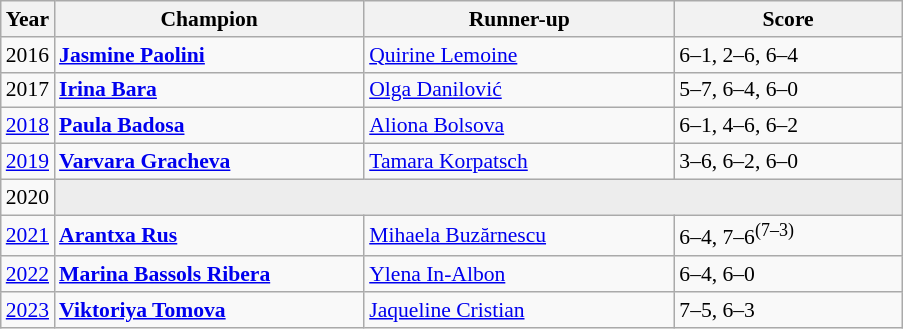<table class="wikitable" style="font-size:90%">
<tr>
<th>Year</th>
<th width="200">Champion</th>
<th width="200">Runner-up</th>
<th width="145">Score</th>
</tr>
<tr>
<td>2016</td>
<td> <strong><a href='#'>Jasmine Paolini</a></strong></td>
<td> <a href='#'>Quirine Lemoine</a></td>
<td>6–1, 2–6, 6–4</td>
</tr>
<tr>
<td>2017</td>
<td> <strong><a href='#'>Irina Bara</a></strong></td>
<td> <a href='#'>Olga Danilović</a></td>
<td>5–7, 6–4, 6–0</td>
</tr>
<tr>
<td><a href='#'>2018</a></td>
<td> <strong><a href='#'>Paula Badosa</a></strong></td>
<td> <a href='#'>Aliona Bolsova</a></td>
<td>6–1, 4–6, 6–2</td>
</tr>
<tr>
<td><a href='#'>2019</a></td>
<td> <strong><a href='#'>Varvara Gracheva</a></strong></td>
<td> <a href='#'>Tamara Korpatsch</a></td>
<td>3–6, 6–2, 6–0</td>
</tr>
<tr>
<td>2020</td>
<td colspan=3 bgcolor="#ededed"></td>
</tr>
<tr>
<td><a href='#'>2021</a></td>
<td> <strong><a href='#'>Arantxa Rus</a></strong></td>
<td> <a href='#'>Mihaela Buzărnescu</a></td>
<td>6–4, 7–6<sup>(7–3)</sup></td>
</tr>
<tr>
<td><a href='#'>2022</a></td>
<td> <strong><a href='#'>Marina Bassols Ribera</a></strong></td>
<td> <a href='#'>Ylena In-Albon</a></td>
<td>6–4, 6–0</td>
</tr>
<tr>
<td><a href='#'>2023</a></td>
<td> <strong><a href='#'>Viktoriya Tomova</a></strong></td>
<td> <a href='#'>Jaqueline Cristian</a></td>
<td>7–5, 6–3</td>
</tr>
</table>
